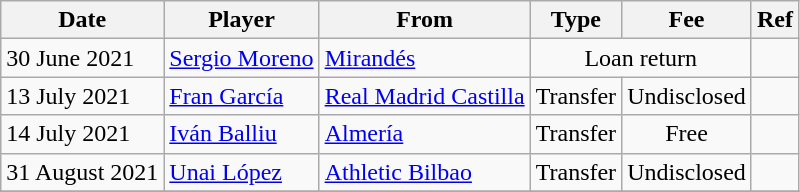<table class="wikitable">
<tr>
<th>Date</th>
<th>Player</th>
<th>From</th>
<th>Type</th>
<th>Fee</th>
<th>Ref</th>
</tr>
<tr>
<td>30 June 2021</td>
<td> <a href='#'>Sergio Moreno</a></td>
<td><a href='#'>Mirandés</a></td>
<td align=center colspan=2>Loan return</td>
<td align=center></td>
</tr>
<tr>
<td>13 July 2021</td>
<td> <a href='#'>Fran García</a></td>
<td><a href='#'>Real Madrid Castilla</a></td>
<td align=center>Transfer</td>
<td align=center>Undisclosed</td>
<td align=center></td>
</tr>
<tr>
<td>14 July 2021</td>
<td> <a href='#'>Iván Balliu</a></td>
<td><a href='#'>Almería</a></td>
<td align=center>Transfer</td>
<td align=center>Free</td>
<td align=center></td>
</tr>
<tr>
<td>31 August 2021</td>
<td> <a href='#'>Unai López</a></td>
<td><a href='#'>Athletic Bilbao</a></td>
<td align=center>Transfer</td>
<td align=center>Undisclosed</td>
<td align=center></td>
</tr>
<tr>
</tr>
</table>
